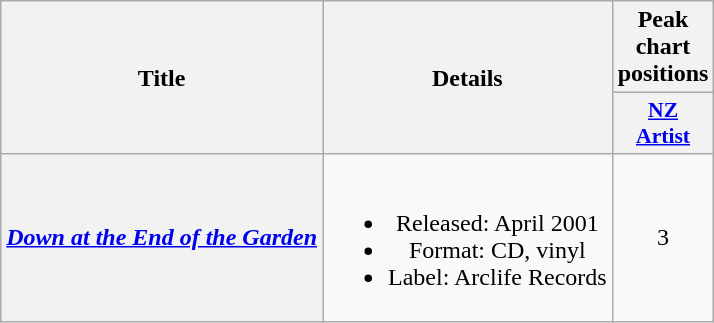<table class="wikitable plainrowheaders" style="text-align:center;" border="1">
<tr>
<th scope="col" rowspan="2">Title</th>
<th scope="col" rowspan="2">Details</th>
<th scope="col" colspan="1">Peak chart positions</th>
</tr>
<tr>
<th scope="col" style="width:3em;font-size:90%;"><a href='#'>NZ<br>Artist</a><br></th>
</tr>
<tr>
<th scope="row"><em><a href='#'>Down at the End of the Garden</a></em></th>
<td><br><ul><li>Released: April 2001</li><li>Format: CD, vinyl</li><li>Label: Arclife Records</li></ul></td>
<td>3</td>
</tr>
</table>
